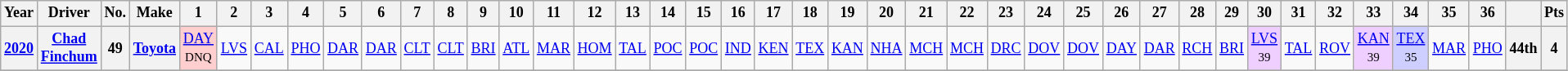<table class="wikitable" style="text-align:center; font-size:75%">
<tr>
<th>Year</th>
<th>Driver</th>
<th>No.</th>
<th>Make</th>
<th>1</th>
<th>2</th>
<th>3</th>
<th>4</th>
<th>5</th>
<th>6</th>
<th>7</th>
<th>8</th>
<th>9</th>
<th>10</th>
<th>11</th>
<th>12</th>
<th>13</th>
<th>14</th>
<th>15</th>
<th>16</th>
<th>17</th>
<th>18</th>
<th>19</th>
<th>20</th>
<th>21</th>
<th>22</th>
<th>23</th>
<th>24</th>
<th>25</th>
<th>26</th>
<th>27</th>
<th>28</th>
<th>29</th>
<th>30</th>
<th>31</th>
<th>32</th>
<th>33</th>
<th>34</th>
<th>35</th>
<th>36</th>
<th></th>
<th>Pts</th>
</tr>
<tr>
<th><a href='#'>2020</a></th>
<th><a href='#'>Chad Finchum</a></th>
<th>49</th>
<th><a href='#'>Toyota</a></th>
<td style="background:#FFCFCF;"><a href='#'>DAY</a><br><small>DNQ</small></td>
<td><a href='#'>LVS</a></td>
<td><a href='#'>CAL</a></td>
<td><a href='#'>PHO</a></td>
<td><a href='#'>DAR</a></td>
<td><a href='#'>DAR</a></td>
<td><a href='#'>CLT</a></td>
<td><a href='#'>CLT</a></td>
<td><a href='#'>BRI</a></td>
<td><a href='#'>ATL</a></td>
<td><a href='#'>MAR</a></td>
<td><a href='#'>HOM</a></td>
<td><a href='#'>TAL</a></td>
<td><a href='#'>POC</a></td>
<td><a href='#'>POC</a></td>
<td><a href='#'>IND</a></td>
<td><a href='#'>KEN</a></td>
<td><a href='#'>TEX</a></td>
<td><a href='#'>KAN</a></td>
<td><a href='#'>NHA</a></td>
<td><a href='#'>MCH</a></td>
<td><a href='#'>MCH</a></td>
<td><a href='#'>DRC</a></td>
<td><a href='#'>DOV</a></td>
<td><a href='#'>DOV</a></td>
<td><a href='#'>DAY</a></td>
<td><a href='#'>DAR</a></td>
<td><a href='#'>RCH</a></td>
<td><a href='#'>BRI</a></td>
<td style="background:#EFCFFF;"><a href='#'>LVS</a><br><small>39</small></td>
<td><a href='#'>TAL</a></td>
<td><a href='#'>ROV</a></td>
<td style="background:#EFCFFF;"><a href='#'>KAN</a><br><small>39</small></td>
<td style="background:#CFCFFF;"><a href='#'>TEX</a><br><small>35</small></td>
<td><a href='#'>MAR</a></td>
<td><a href='#'>PHO</a></td>
<th>44th</th>
<th>4</th>
</tr>
<tr>
</tr>
</table>
